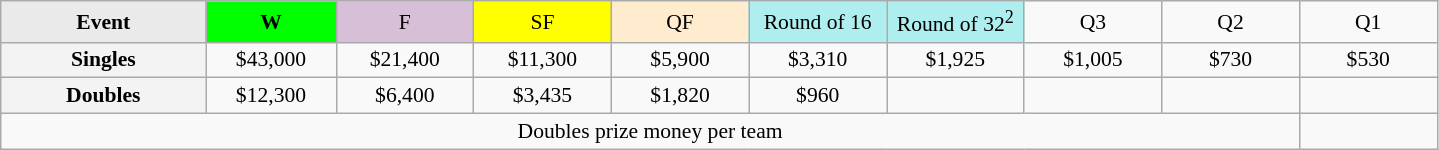<table class=wikitable style=font-size:90%;text-align:center>
<tr>
<td style="width:130px; background:#eaeaea;"><strong>Event</strong></td>
<td style="width:80px; background:lime;"><strong>W</strong></td>
<td style="width:85px; background:thistle;">F</td>
<td style="width:85px; background:#ff0;">SF</td>
<td style="width:85px; background:#ffebcd;">QF</td>
<td style="width:85px; background:#afeeee;">Round of 16</td>
<td style="width:85px; background:#afeeee;">Round of 32<sup>2</sup></td>
<td width=85>Q3</td>
<td width=85>Q2</td>
<td width=85>Q1</td>
</tr>
<tr>
<td style="background:#f3f3f3;"><strong>Singles</strong></td>
<td>$43,000</td>
<td>$21,400</td>
<td>$11,300</td>
<td>$5,900</td>
<td>$3,310</td>
<td>$1,925</td>
<td>$1,005</td>
<td>$730</td>
<td>$530</td>
</tr>
<tr>
<td style="background:#f3f3f3;"><strong>Doubles</strong></td>
<td>$12,300</td>
<td>$6,400</td>
<td>$3,435</td>
<td>$1,820</td>
<td>$960</td>
<td></td>
<td></td>
<td></td>
<td></td>
</tr>
<tr>
<td colspan=9>Doubles prize money per team</td>
</tr>
</table>
